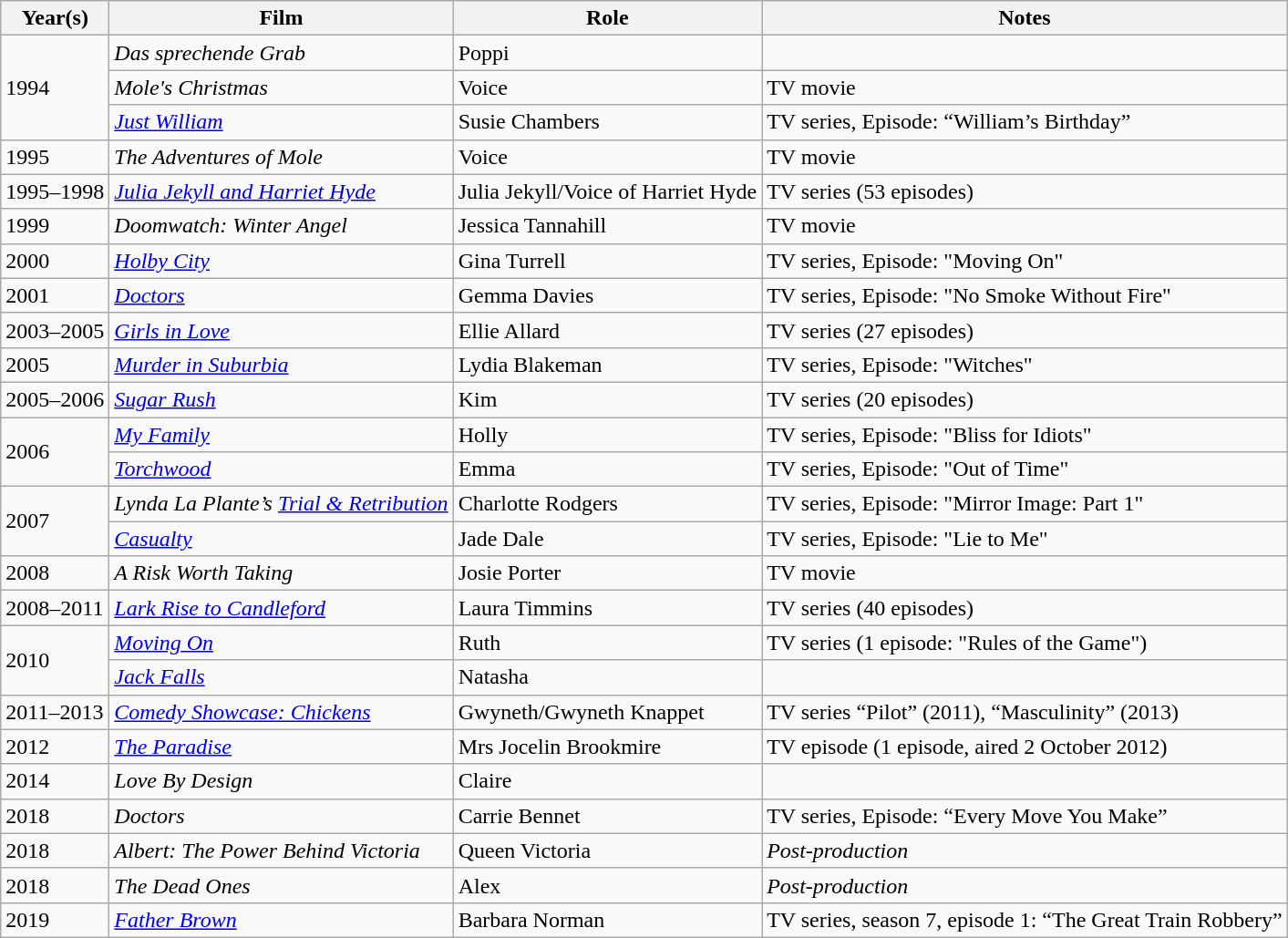<table class="wikitable">
<tr>
<th>Year(s)</th>
<th>Film</th>
<th>Role</th>
<th>Notes</th>
</tr>
<tr>
<td rowspan="3">1994</td>
<td><em>Das sprechende Grab</em></td>
<td>Poppi</td>
<td></td>
</tr>
<tr>
<td><em>Mole's Christmas</em></td>
<td>Voice</td>
<td>TV movie</td>
</tr>
<tr>
<td><a href='#'><em>Just William</em></a></td>
<td>Susie Chambers</td>
<td>TV series, Episode: “William’s Birthday”</td>
</tr>
<tr>
<td>1995</td>
<td><em>The Adventures of Mole</em></td>
<td>Voice</td>
<td>TV movie</td>
</tr>
<tr>
<td>1995–1998</td>
<td><em><a href='#'>Julia Jekyll and Harriet Hyde</a></em></td>
<td>Julia Jekyll/Voice of Harriet Hyde</td>
<td>TV series (53 episodes)</td>
</tr>
<tr>
<td rowspan="1">1999</td>
<td><em>Doomwatch: Winter Angel</em></td>
<td>Jessica Tannahill</td>
<td>TV movie</td>
</tr>
<tr>
<td rowspan="1">2000</td>
<td><em><a href='#'>Holby City</a></em></td>
<td>Gina Turrell</td>
<td>TV series, Episode: "Moving On"</td>
</tr>
<tr>
<td rowspan="1">2001</td>
<td><a href='#'><em>Doctors</em></a></td>
<td>Gemma Davies</td>
<td>TV series, Episode: "No Smoke Without Fire"</td>
</tr>
<tr>
<td>2003–2005</td>
<td><em><a href='#'>Girls in Love</a></em></td>
<td>Ellie Allard</td>
<td>TV series (27 episodes)</td>
</tr>
<tr>
<td>2005</td>
<td><em><a href='#'>Murder in Suburbia</a></em></td>
<td>Lydia Blakeman</td>
<td>TV series, Episode: "Witches"</td>
</tr>
<tr>
<td>2005–2006</td>
<td><a href='#'><em>Sugar Rush</em></a></td>
<td>Kim</td>
<td>TV series (20 episodes)</td>
</tr>
<tr>
<td rowspan="2">2006</td>
<td><em><a href='#'>My Family</a></em></td>
<td>Holly</td>
<td>TV series, Episode: "Bliss for Idiots"</td>
</tr>
<tr>
<td><em><a href='#'>Torchwood</a></em></td>
<td>Emma</td>
<td>TV series, Episode: "Out of Time"</td>
</tr>
<tr>
<td rowspan="2">2007</td>
<td><em>Lynda La Plante’s <a href='#'>Trial & Retribution</a></em></td>
<td>Charlotte Rodgers</td>
<td>TV series, Episode: "Mirror Image: Part 1"</td>
</tr>
<tr>
<td><a href='#'><em>Casualty</em></a></td>
<td>Jade Dale</td>
<td>TV series, Episode: "Lie to Me"</td>
</tr>
<tr>
<td>2008</td>
<td><em>A Risk Worth Taking</em></td>
<td>Josie Porter</td>
<td>TV movie</td>
</tr>
<tr>
<td>2008–2011</td>
<td><a href='#'><em>Lark Rise to Candleford</em></a></td>
<td>Laura Timmins</td>
<td>TV series (40 episodes)</td>
</tr>
<tr>
<td rowspan="2">2010</td>
<td><a href='#'><em>Moving On</em></a></td>
<td>Ruth</td>
<td>TV series (1 episode: "Rules of the Game")</td>
</tr>
<tr>
<td><em><a href='#'>Jack Falls</a></em></td>
<td>Natasha</td>
<td></td>
</tr>
<tr>
<td>2011–2013</td>
<td><em><a href='#'>Comedy Showcase: Chickens</a></em></td>
<td>Gwyneth/Gwyneth Knappet</td>
<td>TV series “Pilot” (2011), “Masculinity” (2013)</td>
</tr>
<tr>
<td>2012</td>
<td><em><a href='#'>The Paradise</a></em></td>
<td>Mrs Jocelin Brookmire</td>
<td>TV episode (1 episode, aired 2 October 2012)</td>
</tr>
<tr>
<td>2014</td>
<td><em>Love By Design</em></td>
<td>Claire</td>
<td></td>
</tr>
<tr>
<td>2018</td>
<td><em>Doctors</em></td>
<td>Carrie Bennet</td>
<td>TV series, Episode: “Every Move You Make”</td>
</tr>
<tr>
<td>2018</td>
<td><em>Albert: The Power Behind Victoria</em></td>
<td>Queen Victoria</td>
<td><em>Post-production</em></td>
</tr>
<tr>
<td>2018</td>
<td><em>The Dead Ones</em></td>
<td>Alex</td>
<td><em>Post-production</em></td>
</tr>
<tr>
<td>2019</td>
<td><em><a href='#'>Father Brown</a></em></td>
<td>Barbara Norman</td>
<td>TV series, season 7, episode 1: “The Great Train Robbery”</td>
</tr>
</table>
